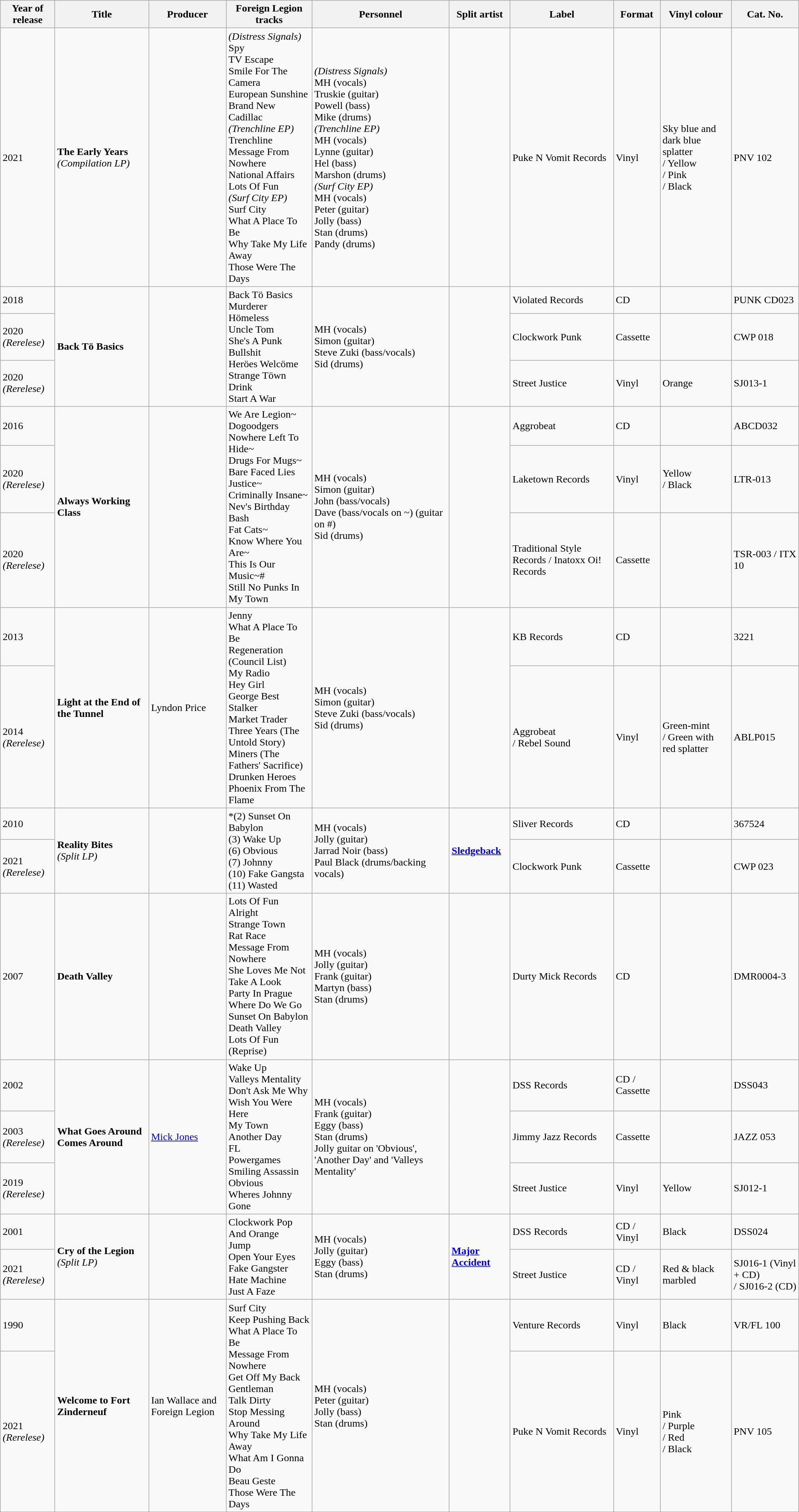<table class="wikitable">
<tr>
<th>Year of release</th>
<th>Title</th>
<th>Producer</th>
<th>Foreign Legion tracks<br></th>
<th>Personnel</th>
<th>Split artist</th>
<th>Label</th>
<th>Format</th>
<th>Vinyl colour</th>
<th>Cat. No.</th>
</tr>
<tr>
<td>2021</td>
<td><strong>The Early Years</strong><br> <em>(Compilation LP)</em></td>
<td></td>
<td><em>(Distress Signals)</em><br> Spy<br> TV Escape<br> Smile For The Camera<br> European Sunshine<br> Brand New Cadillac<br> <em>(Trenchline EP)</em><br> Trenchline<br> Message From Nowhere<br> National Affairs<br> Lots Of Fun<br> <em>(Surf City EP)</em><br> Surf City<br> What A Place To Be<br> Why Take My Life Away<br> Those Were The Days <br></td>
<td><em>(Distress Signals)</em><br> MH (vocals)<br> Truskie (guitar)<br> Powell (bass)<br> Mike (drums)<br> <em>(Trenchline EP)</em> <br> MH (vocals)<br> Lynne (guitar)<br> Hel (bass)<br> Marshon (drums)<br> <em>(Surf City EP)</em> <br> MH (vocals)<br> Peter (guitar)<br> Jolly (bass)<br> Stan (drums)<br> Pandy (drums)</td>
<td></td>
<td>Puke N Vomit Records</td>
<td>Vinyl</td>
<td>Sky blue and dark blue splatter<br> / Yellow <br> / Pink <br> / Black</td>
<td>PNV 102</td>
</tr>
<tr>
<td>2018</td>
<td rowspan="3"><strong>Back Tö Basics</strong></td>
<td rowspan="3"></td>
<td rowspan="3">Back Tö Basics<br> Murderer<br> 	Hömeless <br> Uncle Tom<br> 	She's A Punk <br> Bullshit	<br> Heröes Welcöme	<br> Strange Töwn	<br> Drink	<br> Start A War</td>
<td rowspan="3">MH (vocals)<br> Simon (guitar)<br> Steve Zuki (bass/vocals)<br> Sid (drums)</td>
<td rowspan="3"></td>
<td>Violated Records</td>
<td>CD</td>
<td></td>
<td>PUNK CD023</td>
</tr>
<tr>
<td>2020 <em>(Rerelese)</em></td>
<td>Clockwork Punk</td>
<td>Cassette</td>
<td></td>
<td>CWP 018</td>
</tr>
<tr>
<td>2020 <em>(Rerelese)</em></td>
<td>Street Justice</td>
<td>Vinyl</td>
<td>Orange</td>
<td>SJ013-1</td>
</tr>
<tr>
<td>2016</td>
<td rowspan="3"><strong>Always Working Class</strong></td>
<td rowspan="3"></td>
<td rowspan="3">We Are Legion~<br> Dogoodgers<br> Nowhere Left To Hide~<br> Drugs For Mugs~<br> Bare Faced Lies<br> Justice~<br> Criminally Insane~<br> Nev's Birthday Bash<br> Fat Cats~<br> Know Where You Are~<br> This Is Our Music~#<br> Still No Punks In My Town</td>
<td rowspan="3">MH (vocals)<br> Simon (guitar)<br> John (bass/vocals)<br> Dave (bass/vocals on ~) (guitar on #)<br>Sid (drums)</td>
<td rowspan="3"></td>
<td>Aggrobeat</td>
<td>CD</td>
<td></td>
<td>ABCD032</td>
</tr>
<tr>
<td>2020 <em>(Rerelese)</em></td>
<td>Laketown Records</td>
<td>Vinyl</td>
<td>Yellow<br> / Black</td>
<td>LTR-013</td>
</tr>
<tr>
<td>2020 <em>(Rerelese)</em></td>
<td>Traditional Style Records / Inatoxx Oi! Records</td>
<td>Cassette</td>
<td></td>
<td>TSR-003 / ITX 10</td>
</tr>
<tr>
<td>2013</td>
<td rowspan="2"><strong>Light at the End of the Tunnel</strong></td>
<td rowspan="2">Lyndon Price</td>
<td rowspan="2">Jenny<br> What A Place To Be<br> Regeneration (Council List)<br> My Radio<br> Hey Girl<br> George Best<br> Stalker<br> Market Trader<br> Three Years (The Untold Story)<br> Miners (The Fathers' Sacrifice)<br>  Drunken Heroes<br> Phoenix From The Flame</td>
<td rowspan="2">MH (vocals)<br> Simon (guitar)<br> Steve Zuki (bass/vocals)<br> Sid (drums)</td>
<td rowspan="2"></td>
<td>KB Records</td>
<td>CD</td>
<td></td>
<td>3221</td>
</tr>
<tr>
<td>2014 <em>(Rerelese)</em></td>
<td>Aggrobeat<br> / Rebel Sound</td>
<td>Vinyl</td>
<td>Green-mint<br> / Green with red splatter</td>
<td>ABLP015</td>
</tr>
<tr>
<td>2010</td>
<td rowspan="2"><strong>Reality Bites</strong> <br> <em>(Split LP)</em></td>
<td rowspan="2"></td>
<td rowspan="2">*(2) Sunset On Babylon<br> (3) Wake Up<br> (6) Obvious<br> (7) Johnny<br> (10) Fake Gangsta<br> (11) Wasted</td>
<td rowspan="2">MH (vocals)<br> Jolly (guitar)<br> Jarrad Noir (bass)<br> Paul Black (drums/backing vocals)</td>
<td rowspan="2"><strong><a href='#'>Sledgeback</a></strong></td>
<td>Sliver Records</td>
<td>CD</td>
<td></td>
<td>367524</td>
</tr>
<tr>
<td>2021 <em>(Rerelese)</em></td>
<td>Clockwork Punk</td>
<td>Cassette</td>
<td></td>
<td>CWP 023</td>
</tr>
<tr>
<td>2007</td>
<td><strong>Death Valley</strong></td>
<td></td>
<td>Lots Of Fun<br> Alright<br> Strange Town<br> Rat Race<br> Message From Nowhere<br> She Loves Me Not<br> Take A Look<br> Party In Prague<br> Where Do We Go<br> Sunset On Babylon<br> Death Valley<br> Lots Of Fun (Reprise)</td>
<td>MH (vocals)<br> Jolly (guitar)<br> Frank (guitar)<br> Martyn (bass)<br> Stan (drums)</td>
<td></td>
<td>Durty Mick Records</td>
<td>CD</td>
<td></td>
<td>DMR0004-3</td>
</tr>
<tr>
<td>2002</td>
<td rowspan="3"><strong>What Goes Around Comes Around</strong></td>
<td rowspan="3"><a href='#'>Mick Jones</a></td>
<td rowspan="3">Wake Up<br> Valleys Mentality<br> Don't Ask Me Why<br> Wish You Were Here<br> My Town<br> Another Day<br> FL<br> Powergames<br> Smiling Assassin<br> Obvious<br> Wheres Johnny Gone</td>
<td rowspan="3">MH (vocals)<br> Frank (guitar)<br> Eggy (bass)<br> Stan (drums)<br>Jolly guitar on 'Obvious', 'Another Day' and 'Valleys Mentality'</td>
<td rowspan="3"></td>
<td>DSS Records</td>
<td>CD / Cassette</td>
<td></td>
<td>DSS043</td>
</tr>
<tr>
<td>2003 <em>(Rerelese)</em></td>
<td>Jimmy Jazz Records</td>
<td>Cassette</td>
<td></td>
<td>JAZZ 053</td>
</tr>
<tr>
<td>2019 <em>(Rerelese)</em></td>
<td>Street Justice</td>
<td>Vinyl</td>
<td>Yellow</td>
<td>SJ012-1</td>
</tr>
<tr>
<td>2001</td>
<td rowspan="2"><strong>Cry of the Legion</strong><br> <em>(Split LP)</em></td>
<td rowspan="2"></td>
<td rowspan="2">Clockwork Pop And Orange<br> Jump<br> Open Your Eyes<br> Fake Gangster<br> Hate Machine<br> Just A Faze</td>
<td rowspan="2">MH (vocals)<br> Jolly (guitar)<br> Eggy (bass)<br> Stan (drums)</td>
<td rowspan="2"><strong><a href='#'>Major Accident</a></strong></td>
<td>DSS Records</td>
<td>CD / Vinyl</td>
<td>Black</td>
<td>DSS024</td>
</tr>
<tr>
<td>2021 <em>(Rerelese)</em></td>
<td>Street Justice</td>
<td>CD / Vinyl</td>
<td>Red & black marbled</td>
<td>SJ016-1 (Vinyl + CD)<br> / SJ016-2 (CD)</td>
</tr>
<tr>
<td>1990</td>
<td rowspan="2"><strong>Welcome to Fort Zinderneuf</strong></td>
<td rowspan="2">Ian Wallace and Foreign Legion</td>
<td rowspan="2">Surf City<br> Keep Pushing Back<br> What A Place To Be<br> Message From Nowhere<br> Get Off My Back<br> Gentleman<br> Talk Dirty<br> Stop Messing Around<br> Why Take My Life Away<br> What Am I Gonna Do<br> Beau Geste<br> Those Were The Days</td>
<td rowspan="2">MH (vocals)<br> Peter (guitar)<br> Jolly (bass)<br> Stan (drums)</td>
<td rowspan="2"></td>
<td>Venture Records</td>
<td>Vinyl</td>
<td>Black</td>
<td>VR/FL 100</td>
</tr>
<tr>
<td>2021 <em>(Rerelese)</em></td>
<td>Puke N Vomit Records</td>
<td>Vinyl</td>
<td>Pink<br> / Purple<br> / Red<br> / Black</td>
<td>PNV 105</td>
</tr>
</table>
